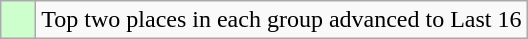<table class="wikitable">
<tr>
<td style="background:#ccffcc;">    </td>
<td>Top two places in each group advanced to Last 16</td>
</tr>
</table>
